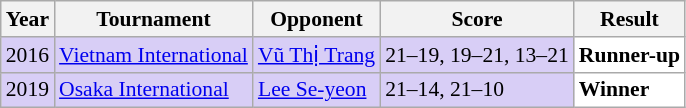<table class="sortable wikitable" style="font-size: 90%;">
<tr>
<th>Year</th>
<th>Tournament</th>
<th>Opponent</th>
<th>Score</th>
<th>Result</th>
</tr>
<tr style="background:#D8CEF6">
<td align="center">2016</td>
<td align="left"><a href='#'>Vietnam International</a></td>
<td align="left"> <a href='#'>Vũ Thị Trang</a></td>
<td align="left">21–19, 19–21, 13–21</td>
<td style="text-align:left; background:white"> <strong>Runner-up</strong></td>
</tr>
<tr style="background:#D8CEF6">
<td align="center">2019</td>
<td align="left"><a href='#'>Osaka International</a></td>
<td align="left"> <a href='#'>Lee Se-yeon</a></td>
<td align="left">21–14, 21–10</td>
<td style="text-align:left; background:white"> <strong>Winner</strong></td>
</tr>
</table>
